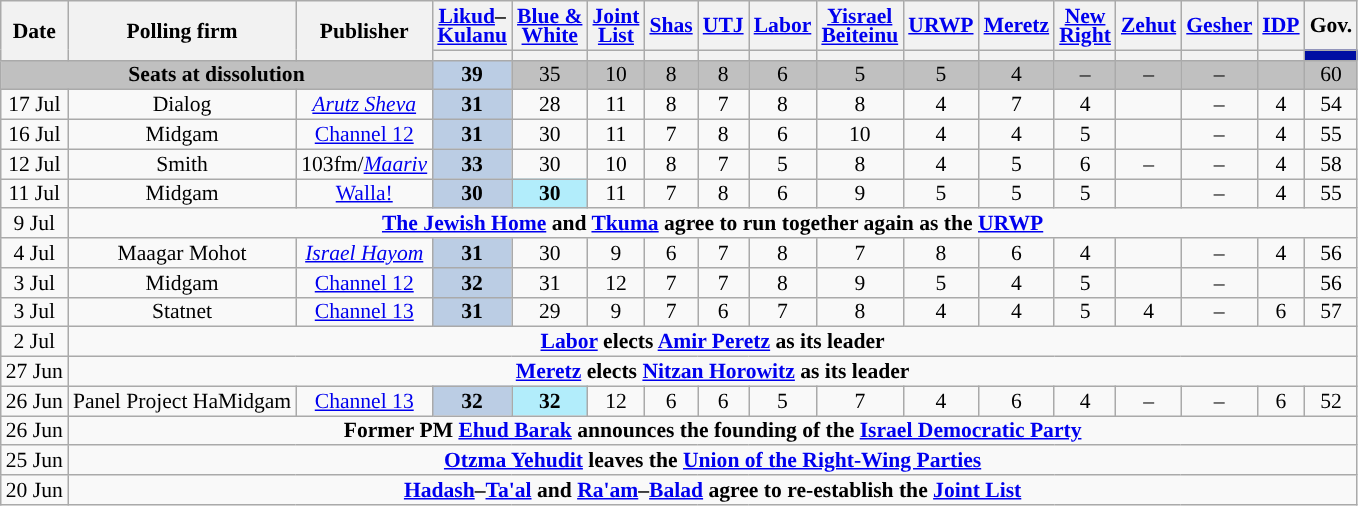<table class="wikitable sortable" style="text-align:center;font-size:90%;line-height:13px">
<tr>
<th rowspan="2">Date</th>
<th rowspan="2">Polling firm</th>
<th rowspan="2">Publisher</th>
<th><a href='#'>Likud</a>–<br><a href='#'>Kulanu</a></th>
<th><a href='#'>Blue &<br>White</a></th>
<th><a href='#'>Joint<br>List</a></th>
<th><a href='#'>Shas</a></th>
<th><a href='#'>UTJ</a></th>
<th><a href='#'>Labor</a></th>
<th><a href='#'>Yisrael<br>Beiteinu</a></th>
<th><a href='#'>URWP</a></th>
<th><a href='#'>Meretz</a></th>
<th><a href='#'>New<br>Right</a></th>
<th><a href='#'>Zehut</a></th>
<th><a href='#'>Gesher</a></th>
<th><a href='#'>IDP</a></th>
<th>Gov.</th>
</tr>
<tr>
<th style="background:"></th>
<th style="background:"></th>
<th style="background:"></th>
<th style="background:"></th>
<th style="background:"></th>
<th style="background:"></th>
<th style="background:"></th>
<th style="background:"></th>
<th style="background:"></th>
<th style="background:"></th>
<th style="background:"></th>
<th style="background:"></th>
<th style="background:"></th>
<th style="background:#000EA3;"></th>
</tr>
<tr>
<td style="background:silver" colspan=3><strong>Seats at dissolution</strong></td>
<td style="background:#BBCDE4"><strong>39</strong>	</td>
<td style="background:silver">35		</td>
<td style="background:silver">10		</td>
<td style="background:silver">8		</td>
<td style="background:silver">8		</td>
<td style="background:silver">6		</td>
<td style="background:silver">5		</td>
<td style="background:silver">5		</td>
<td style="background:silver">4		</td>
<td style="background:silver">–		</td>
<td style="background:silver">–		</td>
<td style="background:silver">–		</td>
<td style="background:silver"></td>
<td style="background:silver">60		</td>
</tr>
<tr>
<td data-sort-value="2019-07-17">17 Jul</td>
<td>Dialog</td>
<td><em><a href='#'>Arutz Sheva</a></em></td>
<td style="background:#BBCDE4"><strong>31</strong>	</td>
<td>28					</td>
<td>11					</td>
<td>8					</td>
<td>7					</td>
<td>8					</td>
<td>8					</td>
<td>4					</td>
<td>7					</td>
<td>4					</td>
<td>				</td>
<td>–					</td>
<td>4					</td>
<td>54					</td>
</tr>
<tr>
<td data-sort-value="2019-07-16">16 Jul</td>
<td>Midgam</td>
<td><a href='#'>Channel 12</a></td>
<td style="background:#BBCDE4"><strong>31</strong>	</td>
<td>30					</td>
<td>11					</td>
<td>7					</td>
<td>8					</td>
<td>6					</td>
<td>10					</td>
<td>4					</td>
<td>4					</td>
<td>5					</td>
<td>			</td>
<td>–					</td>
<td>4					</td>
<td>55					</td>
</tr>
<tr>
<td data-sort-value="2019-07-12">12 Jul</td>
<td>Smith</td>
<td>103fm/<em><a href='#'>Maariv</a></em></td>
<td style="background:#BBCDE4"><strong>33</strong>	</td>
<td>30					</td>
<td>10					</td>
<td>8					</td>
<td>7					</td>
<td>5					</td>
<td>8					</td>
<td>4					</td>
<td>5					</td>
<td>6					</td>
<td>–					</td>
<td>–					</td>
<td>4					</td>
<td>58					</td>
</tr>
<tr>
<td data-sort-value="2019-07-11">11 Jul</td>
<td>Midgam</td>
<td><a href='#'>Walla!</a></td>
<td style="background:#BBCDE4"><strong>30</strong>	</td>
<td style="background:#B2EDFB"><strong>30</strong>	</td>
<td>11					</td>
<td>7					</td>
<td>8					</td>
<td>6					</td>
<td>9					</td>
<td>5					</td>
<td>5					</td>
<td>5					</td>
<td>			</td>
<td>–					</td>
<td>4					</td>
<td>55					</td>
</tr>
<tr>
<td data-sort-value="2019-07-09">9 Jul</td>
<td colspan="16"><strong><a href='#'>The Jewish Home</a> and <a href='#'>Tkuma</a> agree to run together again as the <a href='#'>URWP</a></strong></td>
</tr>
<tr>
<td data-sort-value="2019-07-04">4 Jul</td>
<td>Maagar Mohot</td>
<td><em><a href='#'>Israel Hayom</a></em></td>
<td style="background:#BBCDE4"><strong>31</strong>	</td>
<td>30					</td>
<td>9					</td>
<td>6					</td>
<td>7					</td>
<td>8					</td>
<td>7					</td>
<td>8					</td>
<td>6					</td>
<td>4					</td>
<td>				</td>
<td>–					</td>
<td>4					</td>
<td>56					</td>
</tr>
<tr>
<td data-sort-value="2019-07-03">3 Jul</td>
<td>Midgam</td>
<td><a href='#'>Channel 12</a></td>
<td style="background:#BBCDE4"><strong>32</strong>	</td>
<td>31					</td>
<td>12					</td>
<td>7					</td>
<td>7					</td>
<td>8					</td>
<td>9					</td>
<td>5					</td>
<td>4					</td>
<td>5					</td>
<td>			</td>
<td>–					</td>
<td>				</td>
<td>56					</td>
</tr>
<tr>
<td data-sort-value="2019-07-03">3 Jul</td>
<td>Statnet</td>
<td><a href='#'>Channel 13</a></td>
<td style="background:#BBCDE4"><strong>31</strong>	</td>
<td>29					</td>
<td>9					</td>
<td>7					</td>
<td>6					</td>
<td>7					</td>
<td>8					</td>
<td>4					</td>
<td>4					</td>
<td>5					</td>
<td>4					</td>
<td>–					</td>
<td>6					</td>
<td>57					</td>
</tr>
<tr>
<td data-sort-value="2019-07-02">2 Jul</td>
<td colspan="16"><strong><a href='#'>Labor</a> elects <a href='#'>Amir Peretz</a> as its leader</strong></td>
</tr>
<tr>
<td data-sort-value="2019-06-27">27 Jun</td>
<td colspan="16"><strong><a href='#'>Meretz</a> elects <a href='#'>Nitzan Horowitz</a> as its leader</strong></td>
</tr>
<tr>
<td data-sort-value="2019-06-26">26 Jun</td>
<td>Panel Project HaMidgam</td>
<td><a href='#'>Channel 13</a></td>
<td style="background:#BBCDE4"><strong>32</strong>	</td>
<td style="background:#B2EDFB"><strong>32</strong>	</td>
<td>12					</td>
<td>6					</td>
<td>6					</td>
<td>5					</td>
<td>7					</td>
<td>4					</td>
<td>6					</td>
<td>4					</td>
<td>–					</td>
<td>–					</td>
<td>6					</td>
<td>52					</td>
</tr>
<tr>
<td data-sort-value="2019-06-26">26 Jun</td>
<td colspan="16"><strong>Former PM <a href='#'>Ehud Barak</a> announces the founding of the <a href='#'>Israel Democratic Party</a></strong></td>
</tr>
<tr>
<td data-sort-value="2019-06-25">25 Jun</td>
<td colspan="16"><strong><a href='#'>Otzma Yehudit</a> leaves the <a href='#'>Union of the Right-Wing Parties</a></strong></td>
</tr>
<tr>
<td data-sort-value="2019-06-20">20 Jun</td>
<td colspan="16"><strong><a href='#'>Hadash</a>–<a href='#'>Ta'al</a> and <a href='#'>Ra'am</a>–<a href='#'>Balad</a> agree to re-establish the <a href='#'>Joint List</a></strong></td>
</tr>
</table>
